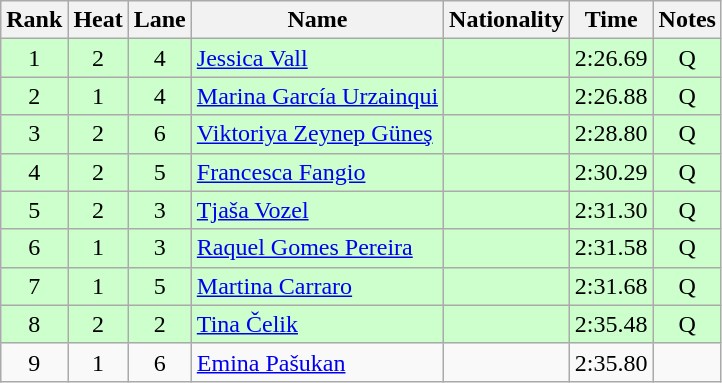<table class="wikitable sortable" style="text-align:center">
<tr>
<th>Rank</th>
<th>Heat</th>
<th>Lane</th>
<th>Name</th>
<th>Nationality</th>
<th>Time</th>
<th>Notes</th>
</tr>
<tr bgcolor=ccffcc>
<td>1</td>
<td>2</td>
<td>4</td>
<td align="left"><a href='#'>Jessica Vall</a></td>
<td align="left"></td>
<td>2:26.69</td>
<td>Q</td>
</tr>
<tr bgcolor=ccffcc>
<td>2</td>
<td>1</td>
<td>4</td>
<td align="left"><a href='#'>Marina García Urzainqui</a></td>
<td align="left"></td>
<td>2:26.88</td>
<td>Q</td>
</tr>
<tr bgcolor=ccffcc>
<td>3</td>
<td>2</td>
<td>6</td>
<td align="left"><a href='#'>Viktoriya Zeynep Güneş</a></td>
<td align="left"></td>
<td>2:28.80</td>
<td>Q</td>
</tr>
<tr bgcolor=ccffcc>
<td>4</td>
<td>2</td>
<td>5</td>
<td align="left"><a href='#'>Francesca Fangio</a></td>
<td align="left"></td>
<td>2:30.29</td>
<td>Q</td>
</tr>
<tr bgcolor=ccffcc>
<td>5</td>
<td>2</td>
<td>3</td>
<td align="left"><a href='#'>Tjaša Vozel</a></td>
<td align="left"></td>
<td>2:31.30</td>
<td>Q</td>
</tr>
<tr bgcolor=ccffcc>
<td>6</td>
<td>1</td>
<td>3</td>
<td align="left"><a href='#'>Raquel Gomes Pereira</a></td>
<td align="left"></td>
<td>2:31.58</td>
<td>Q</td>
</tr>
<tr bgcolor=ccffcc>
<td>7</td>
<td>1</td>
<td>5</td>
<td align="left"><a href='#'>Martina Carraro</a></td>
<td align="left"></td>
<td>2:31.68</td>
<td>Q</td>
</tr>
<tr bgcolor=ccffcc>
<td>8</td>
<td>2</td>
<td>2</td>
<td align="left"><a href='#'>Tina Čelik</a></td>
<td align="left"></td>
<td>2:35.48</td>
<td>Q</td>
</tr>
<tr>
<td>9</td>
<td>1</td>
<td>6</td>
<td align="left"><a href='#'>Emina Pašukan</a></td>
<td align="left"></td>
<td>2:35.80</td>
<td></td>
</tr>
</table>
